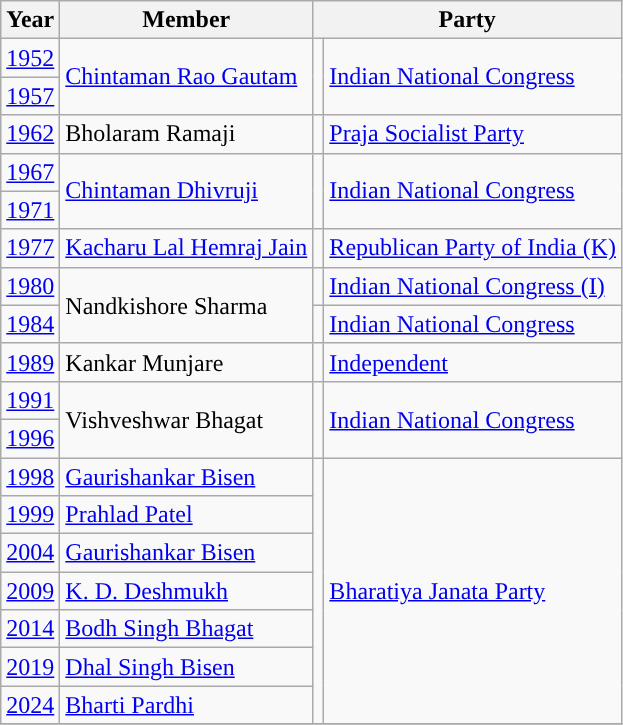<table class="wikitable">
<tr>
<th>Year</th>
<th>Member</th>
<th colspan="2">Party</th>
</tr>
<tr>
<td><a href='#'>1952</a></td>
<td rowspan="2"><a href='#'>Chintaman Rao Gautam</a></td>
<td rowspan="2" style="background-color: "></td>
<td rowspan="2"><a href='#'>Indian National Congress</a></td>
</tr>
<tr>
<td><a href='#'>1957</a></td>
</tr>
<tr>
<td><a href='#'>1962</a></td>
<td>Bholaram Ramaji</td>
<td style="background-color: "></td>
<td><a href='#'>Praja Socialist Party</a></td>
</tr>
<tr>
<td><a href='#'>1967</a></td>
<td rowspan="2"><a href='#'>Chintaman Dhivruji</a></td>
<td rowspan="2" style="background-color: "></td>
<td rowspan="2"><a href='#'>Indian National Congress</a></td>
</tr>
<tr>
<td><a href='#'>1971</a></td>
</tr>
<tr>
<td><a href='#'>1977</a></td>
<td><a href='#'>Kacharu Lal Hemraj Jain</a></td>
<td style="background-color: "></td>
<td><a href='#'>Republican Party of India (K)</a></td>
</tr>
<tr>
<td><a href='#'>1980</a></td>
<td rowspan="2">Nandkishore Sharma</td>
<td style="background-color: "></td>
<td><a href='#'>Indian National Congress (I)</a></td>
</tr>
<tr>
<td><a href='#'>1984</a></td>
<td style="background-color: "></td>
<td><a href='#'>Indian National Congress</a></td>
</tr>
<tr>
<td><a href='#'>1989</a></td>
<td>Kankar Munjare</td>
<td style="background-color: "></td>
<td><a href='#'>Independent</a></td>
</tr>
<tr>
<td><a href='#'>1991</a></td>
<td rowspan="2">Vishveshwar Bhagat</td>
<td rowspan="2" style="background-color: "></td>
<td rowspan="2"><a href='#'>Indian National Congress</a></td>
</tr>
<tr>
<td><a href='#'>1996</a></td>
</tr>
<tr>
<td><a href='#'>1998</a></td>
<td><a href='#'>Gaurishankar Bisen</a></td>
<td rowspan="7" style="background-color: "></td>
<td rowspan="7"><a href='#'>Bharatiya Janata Party</a></td>
</tr>
<tr>
<td><a href='#'>1999</a></td>
<td><a href='#'>Prahlad Patel</a></td>
</tr>
<tr>
<td><a href='#'>2004</a></td>
<td><a href='#'>Gaurishankar Bisen</a></td>
</tr>
<tr>
<td><a href='#'>2009</a></td>
<td><a href='#'>K. D. Deshmukh</a></td>
</tr>
<tr>
<td><a href='#'>2014</a></td>
<td><a href='#'>Bodh Singh Bhagat</a></td>
</tr>
<tr>
<td><a href='#'>2019</a></td>
<td><a href='#'>Dhal Singh Bisen</a></td>
</tr>
<tr>
<td><a href='#'>2024</a></td>
<td><a href='#'>Bharti Pardhi</a></td>
</tr>
<tr>
</tr>
</table>
